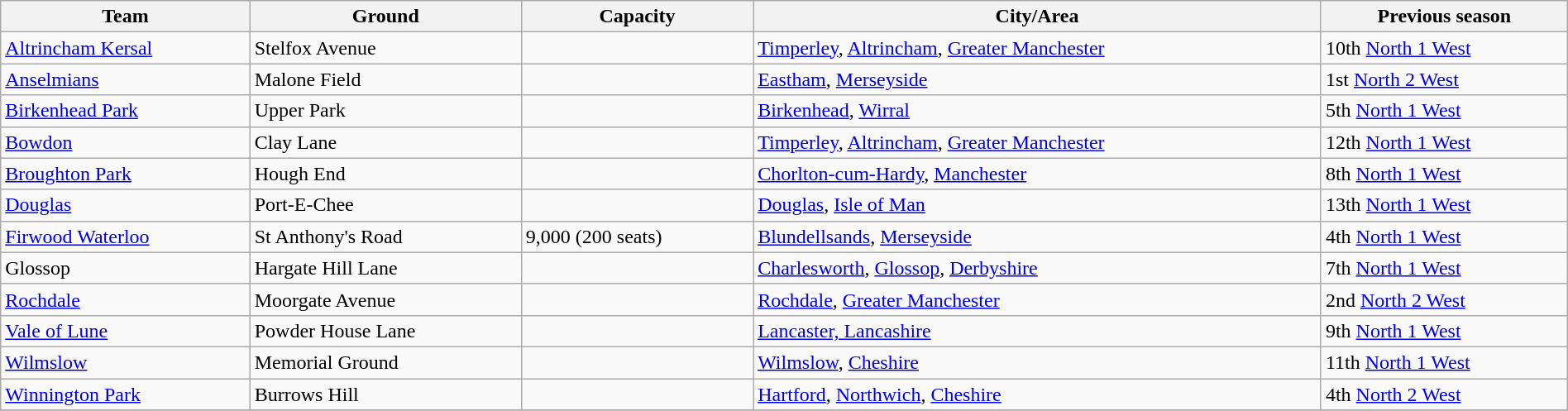<table class="wikitable sortable" width=100%>
<tr>
<th>Team</th>
<th>Ground</th>
<th>Capacity</th>
<th>City/Area</th>
<th>Previous season</th>
</tr>
<tr>
<td><a href='#'>Altrincham Kersal</a></td>
<td>Stelfox Avenue</td>
<td></td>
<td><a href='#'>Timperley</a>, <a href='#'>Altrincham</a>, <a href='#'>Greater Manchester</a></td>
<td>10th <a href='#'>North 1 West</a></td>
</tr>
<tr>
<td><a href='#'>Anselmians</a></td>
<td>Malone Field</td>
<td></td>
<td><a href='#'>Eastham</a>, <a href='#'>Merseyside</a></td>
<td>1st <a href='#'>North 2 West</a></td>
</tr>
<tr>
<td><a href='#'>Birkenhead Park</a></td>
<td>Upper Park</td>
<td></td>
<td><a href='#'>Birkenhead</a>, <a href='#'>Wirral</a></td>
<td>5th <a href='#'>North 1 West</a></td>
</tr>
<tr>
<td><a href='#'>Bowdon</a></td>
<td>Clay Lane</td>
<td></td>
<td><a href='#'>Timperley</a>, <a href='#'>Altrincham</a>, <a href='#'>Greater Manchester</a></td>
<td>12th <a href='#'>North 1 West</a></td>
</tr>
<tr>
<td><a href='#'>Broughton Park</a></td>
<td>Hough End</td>
<td></td>
<td><a href='#'>Chorlton-cum-Hardy</a>, <a href='#'>Manchester</a></td>
<td>8th <a href='#'>North 1 West</a></td>
</tr>
<tr>
<td><a href='#'>Douglas</a></td>
<td>Port-E-Chee</td>
<td></td>
<td><a href='#'>Douglas</a>, <a href='#'>Isle of Man</a></td>
<td>13th <a href='#'>North 1 West</a></td>
</tr>
<tr>
<td><a href='#'>Firwood Waterloo</a></td>
<td>St Anthony's Road</td>
<td>9,000 (200 seats)</td>
<td><a href='#'>Blundellsands</a>, <a href='#'>Merseyside</a></td>
<td>4th <a href='#'>North 1 West</a></td>
</tr>
<tr>
<td>Glossop</td>
<td>Hargate Hill Lane</td>
<td></td>
<td><a href='#'>Charlesworth</a>, <a href='#'>Glossop</a>, <a href='#'>Derbyshire</a></td>
<td>7th <a href='#'>North 1 West</a></td>
</tr>
<tr>
<td><a href='#'>Rochdale</a></td>
<td>Moorgate Avenue</td>
<td></td>
<td><a href='#'>Rochdale</a>, <a href='#'>Greater Manchester</a></td>
<td>2nd <a href='#'>North 2 West</a></td>
</tr>
<tr>
<td><a href='#'>Vale of Lune</a></td>
<td>Powder House Lane</td>
<td></td>
<td><a href='#'>Lancaster, Lancashire</a></td>
<td>9th <a href='#'>North 1 West</a></td>
</tr>
<tr>
<td><a href='#'>Wilmslow</a></td>
<td>Memorial Ground</td>
<td></td>
<td><a href='#'>Wilmslow</a>, <a href='#'>Cheshire</a></td>
<td>11th <a href='#'>North 1 West</a></td>
</tr>
<tr>
<td><a href='#'>Winnington Park</a></td>
<td>Burrows Hill</td>
<td></td>
<td><a href='#'>Hartford</a>, <a href='#'>Northwich</a>, <a href='#'>Cheshire</a></td>
<td>4th <a href='#'>North 2 West</a></td>
</tr>
<tr>
</tr>
</table>
